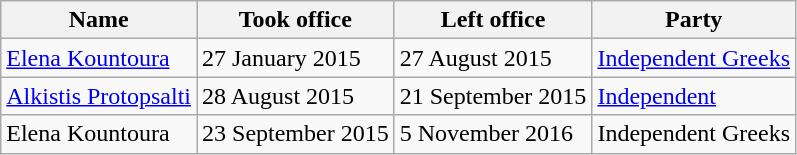<table class="wikitable">
<tr>
<th>Name</th>
<th>Took office</th>
<th>Left office</th>
<th>Party</th>
</tr>
<tr>
<td><a href='#'>Elena Kountoura</a></td>
<td>27 January 2015</td>
<td>27 August 2015</td>
<td><a href='#'>Independent Greeks</a></td>
</tr>
<tr>
<td><a href='#'>Alkistis Protopsalti</a></td>
<td>28 August 2015</td>
<td>21 September 2015</td>
<td><a href='#'>Independent</a></td>
</tr>
<tr>
<td>Elena Kountoura</td>
<td>23 September 2015</td>
<td>5 November 2016</td>
<td>Independent Greeks</td>
</tr>
</table>
